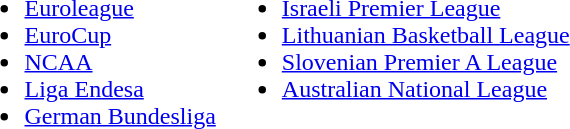<table valign=top>
<tr>
<td valign=top><br><ul><li> <a href='#'>Euroleague</a></li><li> <a href='#'>EuroCup</a></li><li>  <a href='#'>NCAA</a></li><li> <a href='#'>Liga Endesa</a></li><li> <a href='#'>German Bundesliga</a></li></ul></td>
<td valign=top><br><ul><li> <a href='#'>Israeli Premier League</a></li><li> <a href='#'>Lithuanian Basketball League</a></li><li> <a href='#'>Slovenian Premier A League</a></li><li> <a href='#'>Australian National League</a></li></ul></td>
</tr>
</table>
